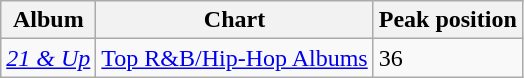<table class="wikitable">
<tr>
<th>Album</th>
<th>Chart</th>
<th>Peak position</th>
</tr>
<tr>
<td><em><a href='#'>21 & Up</a></em></td>
<td><a href='#'>Top R&B/Hip-Hop Albums</a></td>
<td>36</td>
</tr>
</table>
